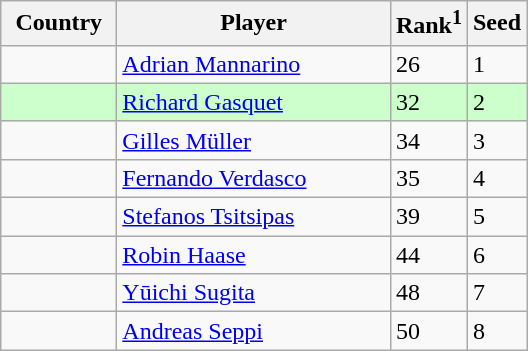<table class="wikitable" border="1">
<tr>
<th width="70">Country</th>
<th width="175">Player</th>
<th>Rank<sup>1</sup></th>
<th>Seed</th>
</tr>
<tr>
<td></td>
<td><a href='#'>Adrian Mannarino</a></td>
<td>26</td>
<td>1</td>
</tr>
<tr style="background:#cfc;">
<td></td>
<td><a href='#'>Richard Gasquet</a></td>
<td>32</td>
<td>2</td>
</tr>
<tr>
<td></td>
<td><a href='#'>Gilles Müller</a></td>
<td>34</td>
<td>3</td>
</tr>
<tr>
<td></td>
<td><a href='#'>Fernando Verdasco</a></td>
<td>35</td>
<td>4</td>
</tr>
<tr>
<td></td>
<td><a href='#'>Stefanos Tsitsipas</a></td>
<td>39</td>
<td>5</td>
</tr>
<tr>
<td></td>
<td><a href='#'>Robin Haase</a></td>
<td>44</td>
<td>6</td>
</tr>
<tr>
<td></td>
<td><a href='#'>Yūichi Sugita</a></td>
<td>48</td>
<td>7</td>
</tr>
<tr>
<td></td>
<td><a href='#'>Andreas Seppi</a></td>
<td>50</td>
<td>8</td>
</tr>
</table>
